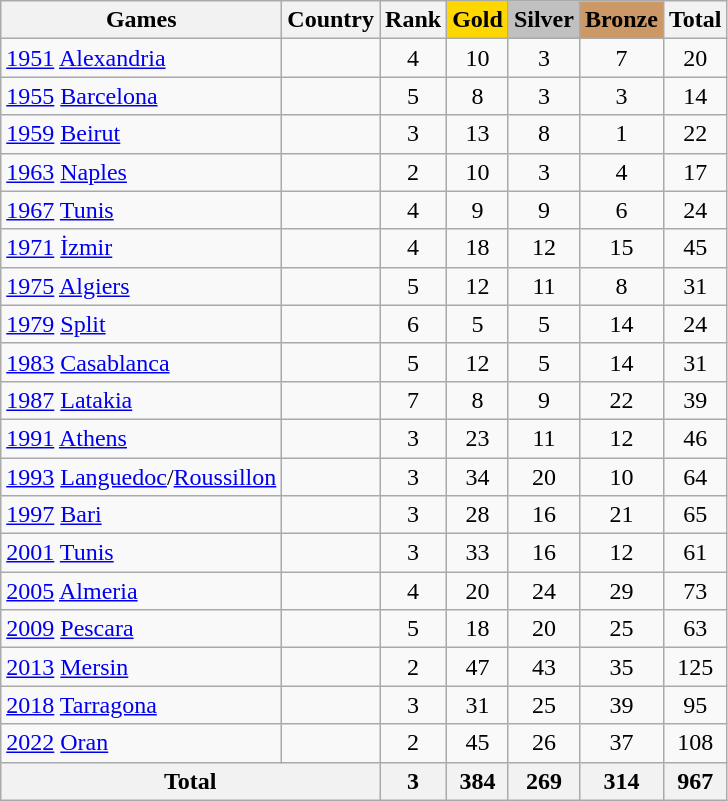<table class="wikitable sortable">
<tr>
<th>Games</th>
<th>Country</th>
<th>Rank</th>
<td bgcolor="gold"><strong>Gold</strong></td>
<td bgcolor="silver"><strong>Silver</strong></td>
<td bgcolor="cc9966"><strong>Bronze</strong></td>
<th>Total</th>
</tr>
<tr align=center>
<td align=left><a href='#'>1951</a> <a href='#'>Alexandria</a></td>
<td align=left></td>
<td>4</td>
<td>10</td>
<td>3</td>
<td>7</td>
<td>20</td>
</tr>
<tr align=center>
<td align=left><a href='#'>1955</a> <a href='#'>Barcelona</a></td>
<td align=left></td>
<td>5</td>
<td>8</td>
<td>3</td>
<td>3</td>
<td>14</td>
</tr>
<tr align=center>
<td align=left><a href='#'>1959</a> <a href='#'>Beirut</a></td>
<td align=left></td>
<td>3</td>
<td>13</td>
<td>8</td>
<td>1</td>
<td>22</td>
</tr>
<tr align=center>
<td align=left><a href='#'>1963</a> <a href='#'>Naples</a></td>
<td align=left></td>
<td>2</td>
<td>10</td>
<td>3</td>
<td>4</td>
<td>17</td>
</tr>
<tr align=center>
<td align=left><a href='#'>1967</a> <a href='#'>Tunis</a></td>
<td align=left></td>
<td>4</td>
<td>9</td>
<td>9</td>
<td>6</td>
<td>24</td>
</tr>
<tr align=center>
<td align=left><a href='#'>1971</a> <a href='#'>İzmir</a></td>
<td align=left></td>
<td>4</td>
<td>18</td>
<td>12</td>
<td>15</td>
<td>45</td>
</tr>
<tr align=center>
<td align=left><a href='#'>1975</a> <a href='#'>Algiers</a></td>
<td align=left></td>
<td>5</td>
<td>12</td>
<td>11</td>
<td>8</td>
<td>31</td>
</tr>
<tr align=center>
<td align=left><a href='#'>1979</a> <a href='#'>Split</a></td>
<td align=left></td>
<td>6</td>
<td>5</td>
<td>5</td>
<td>14</td>
<td>24</td>
</tr>
<tr align=center>
<td align=left><a href='#'>1983</a> <a href='#'>Casablanca</a></td>
<td align=left></td>
<td>5</td>
<td>12</td>
<td>5</td>
<td>14</td>
<td>31</td>
</tr>
<tr align=center>
<td align=left><a href='#'>1987</a> <a href='#'>Latakia</a></td>
<td align=left></td>
<td>7</td>
<td>8</td>
<td>9</td>
<td>22</td>
<td>39</td>
</tr>
<tr align=center>
<td align=left><a href='#'>1991</a> <a href='#'>Athens</a></td>
<td align=left></td>
<td>3</td>
<td>23</td>
<td>11</td>
<td>12</td>
<td>46</td>
</tr>
<tr align=center>
<td align=left><a href='#'>1993</a> <a href='#'>Languedoc</a>/<a href='#'>Roussillon</a></td>
<td align=left></td>
<td>3</td>
<td>34</td>
<td>20</td>
<td>10</td>
<td>64</td>
</tr>
<tr align=center>
<td align=left><a href='#'>1997</a> <a href='#'>Bari</a></td>
<td align=left></td>
<td>3</td>
<td>28</td>
<td>16</td>
<td>21</td>
<td>65</td>
</tr>
<tr align=center>
<td align=left><a href='#'>2001</a> <a href='#'>Tunis</a></td>
<td align=left></td>
<td>3</td>
<td>33</td>
<td>16</td>
<td>12</td>
<td>61</td>
</tr>
<tr align=center>
<td align=left><a href='#'>2005</a> <a href='#'>Almeria</a></td>
<td align=left></td>
<td>4</td>
<td>20</td>
<td>24</td>
<td>29</td>
<td>73</td>
</tr>
<tr align=center>
<td align=left><a href='#'>2009</a> <a href='#'>Pescara</a></td>
<td align=left></td>
<td>5</td>
<td>18</td>
<td>20</td>
<td>25</td>
<td>63</td>
</tr>
<tr align=center>
<td align=left><a href='#'>2013</a> <a href='#'>Mersin</a></td>
<td align=left></td>
<td>2</td>
<td>47</td>
<td>43</td>
<td>35</td>
<td>125</td>
</tr>
<tr align=center>
<td align=left><a href='#'>2018</a> <a href='#'>Tarragona</a></td>
<td align=left></td>
<td>3</td>
<td>31</td>
<td>25</td>
<td>39</td>
<td>95</td>
</tr>
<tr align=center>
<td align=left><a href='#'>2022</a> <a href='#'>Oran</a></td>
<td align=left></td>
<td>2</td>
<td>45</td>
<td>26</td>
<td>37</td>
<td>108</td>
</tr>
<tr style="width:4em;">
<th colspan=2>Total</th>
<th>3</th>
<th>384</th>
<th>269</th>
<th>314</th>
<th>967</th>
</tr>
</table>
